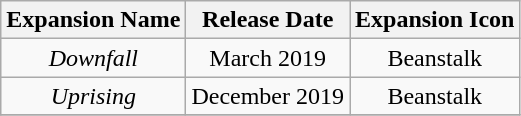<table class="wikitable" style="text-align:center">
<tr>
<th>Expansion Name</th>
<th>Release Date</th>
<th>Expansion Icon</th>
</tr>
<tr>
<td><em>Downfall</em></td>
<td>March 2019</td>
<td>Beanstalk</td>
</tr>
<tr>
<td><em>Uprising</em></td>
<td>December 2019</td>
<td>Beanstalk</td>
</tr>
<tr>
</tr>
</table>
